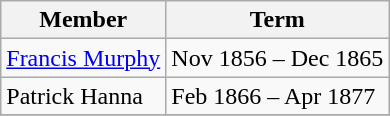<table class="wikitable">
<tr>
<th>Member</th>
<th>Term</th>
</tr>
<tr>
<td><a href='#'>Francis Murphy</a></td>
<td>Nov 1856 – Dec 1865</td>
</tr>
<tr>
<td>Patrick Hanna</td>
<td>Feb 1866 – Apr 1877</td>
</tr>
<tr>
</tr>
</table>
